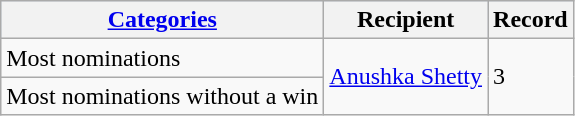<table class="wikitable sortable">
<tr style="background:#d1e4fd;">
<th><strong><a href='#'>Categories</a></strong></th>
<th>Recipient</th>
<th>Record</th>
</tr>
<tr>
<td>Most nominations</td>
<td rowspan="2"><a href='#'>Anushka Shetty</a></td>
<td rowspan="2">3</td>
</tr>
<tr>
<td>Most nominations without a win</td>
</tr>
</table>
